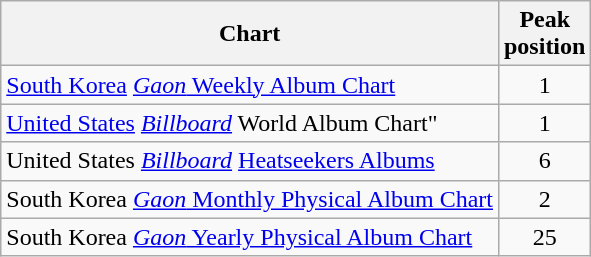<table class="wikitable sortable">
<tr>
<th>Chart</th>
<th>Peak<br>position</th>
</tr>
<tr>
<td><a href='#'>South Korea</a> <a href='#'><em>Gaon</em> Weekly Album Chart</a></td>
<td align="center">1 </td>
</tr>
<tr>
<td><a href='#'>United States</a> <em><a href='#'>Billboard</a></em> World Album Chart"</td>
<td align="center">1</td>
</tr>
<tr>
<td>United States <em><a href='#'>Billboard</a></em> <a href='#'>Heatseekers Albums</a></td>
<td align="center">6</td>
</tr>
<tr>
<td>South Korea <a href='#'><em>Gaon</em> Monthly Physical Album Chart</a></td>
<td align="center">2</td>
</tr>
<tr>
<td>South Korea <a href='#'><em>Gaon</em> Yearly Physical Album Chart</a></td>
<td align="center">25</td>
</tr>
</table>
